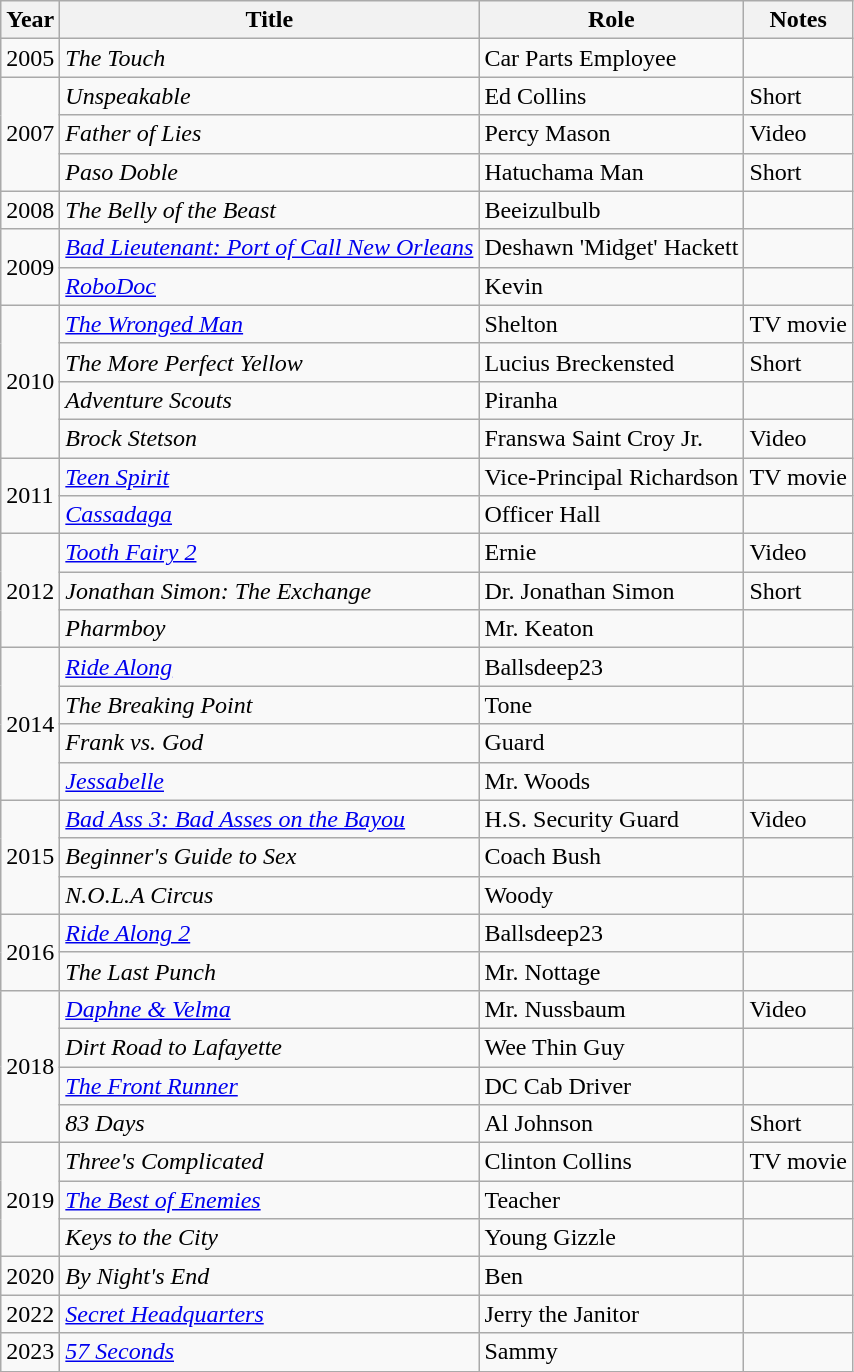<table class="wikitable plainrowheaders sortable" style="margin-right: 0;">
<tr>
<th>Year</th>
<th>Title</th>
<th>Role</th>
<th class="unsortable">Notes</th>
</tr>
<tr>
<td>2005</td>
<td><em>The Touch</em></td>
<td>Car Parts Employee</td>
<td></td>
</tr>
<tr>
<td rowspan="3">2007</td>
<td><em>Unspeakable</em></td>
<td>Ed Collins</td>
<td>Short</td>
</tr>
<tr>
<td><em>Father of Lies</em></td>
<td>Percy Mason</td>
<td>Video</td>
</tr>
<tr>
<td><em>Paso Doble</em></td>
<td>Hatuchama Man</td>
<td>Short</td>
</tr>
<tr>
<td>2008</td>
<td><em>The Belly of the Beast</em></td>
<td>Beeizulbulb</td>
<td></td>
</tr>
<tr>
<td rowspan="2">2009</td>
<td><em><a href='#'>Bad Lieutenant: Port of Call New Orleans</a></em></td>
<td>Deshawn 'Midget' Hackett</td>
<td></td>
</tr>
<tr>
<td><em><a href='#'>RoboDoc</a></em></td>
<td>Kevin</td>
<td></td>
</tr>
<tr>
<td rowspan="4">2010</td>
<td><em><a href='#'>The Wronged Man</a></em></td>
<td>Shelton</td>
<td>TV movie</td>
</tr>
<tr>
<td><em>The More Perfect Yellow</em></td>
<td>Lucius Breckensted</td>
<td>Short</td>
</tr>
<tr>
<td><em>Adventure Scouts</em></td>
<td>Piranha</td>
<td></td>
</tr>
<tr>
<td><em>Brock Stetson</em></td>
<td>Franswa Saint Croy Jr.</td>
<td>Video</td>
</tr>
<tr>
<td rowspan="2">2011</td>
<td><em><a href='#'>Teen Spirit</a></em></td>
<td>Vice-Principal Richardson</td>
<td>TV movie</td>
</tr>
<tr>
<td><em><a href='#'>Cassadaga</a></em></td>
<td>Officer Hall</td>
<td></td>
</tr>
<tr>
<td rowspan="3">2012</td>
<td><em><a href='#'>Tooth Fairy 2</a></em></td>
<td>Ernie</td>
<td>Video</td>
</tr>
<tr>
<td><em>Jonathan Simon: The Exchange</em></td>
<td>Dr. Jonathan Simon</td>
<td>Short</td>
</tr>
<tr>
<td><em>Pharmboy</em></td>
<td>Mr. Keaton</td>
<td></td>
</tr>
<tr>
<td rowspan="4">2014</td>
<td><em><a href='#'>Ride Along</a></em></td>
<td>Ballsdeep23</td>
<td></td>
</tr>
<tr>
<td><em>The Breaking Point</em></td>
<td>Tone</td>
<td></td>
</tr>
<tr>
<td><em>Frank vs. God</em></td>
<td>Guard</td>
<td></td>
</tr>
<tr>
<td><em><a href='#'>Jessabelle</a></em></td>
<td>Mr. Woods</td>
<td></td>
</tr>
<tr>
<td rowspan="3">2015</td>
<td><em><a href='#'>Bad Ass 3: Bad Asses on the Bayou</a></em></td>
<td>H.S. Security Guard</td>
<td>Video</td>
</tr>
<tr>
<td><em>Beginner's Guide to Sex</em></td>
<td>Coach Bush</td>
<td></td>
</tr>
<tr>
<td><em>N.O.L.A Circus</em></td>
<td>Woody</td>
<td></td>
</tr>
<tr>
<td rowspan="2">2016</td>
<td><em><a href='#'>Ride Along 2</a></em></td>
<td>Ballsdeep23</td>
<td></td>
</tr>
<tr>
<td><em>The Last Punch</em></td>
<td>Mr. Nottage</td>
<td></td>
</tr>
<tr>
<td rowspan="4">2018</td>
<td><em><a href='#'>Daphne & Velma</a></em></td>
<td>Mr. Nussbaum</td>
<td>Video</td>
</tr>
<tr>
<td><em>Dirt Road to Lafayette</em></td>
<td>Wee Thin Guy</td>
<td></td>
</tr>
<tr>
<td><em><a href='#'>The Front Runner</a></em></td>
<td>DC Cab Driver</td>
<td></td>
</tr>
<tr>
<td><em>83 Days</em></td>
<td>Al Johnson</td>
<td>Short</td>
</tr>
<tr>
<td rowspan="3">2019</td>
<td><em>Three's Complicated</em></td>
<td>Clinton Collins</td>
<td>TV movie</td>
</tr>
<tr>
<td><em><a href='#'>The Best of Enemies</a></em></td>
<td>Teacher</td>
<td></td>
</tr>
<tr>
<td><em>Keys to the City</em></td>
<td>Young Gizzle</td>
<td></td>
</tr>
<tr>
<td>2020</td>
<td><em>By Night's End</em></td>
<td>Ben</td>
<td></td>
</tr>
<tr>
<td>2022</td>
<td><em><a href='#'>Secret Headquarters</a></em></td>
<td>Jerry the Janitor</td>
<td></td>
</tr>
<tr>
<td>2023</td>
<td><em><a href='#'>57 Seconds</a></em></td>
<td>Sammy</td>
<td></td>
</tr>
</table>
